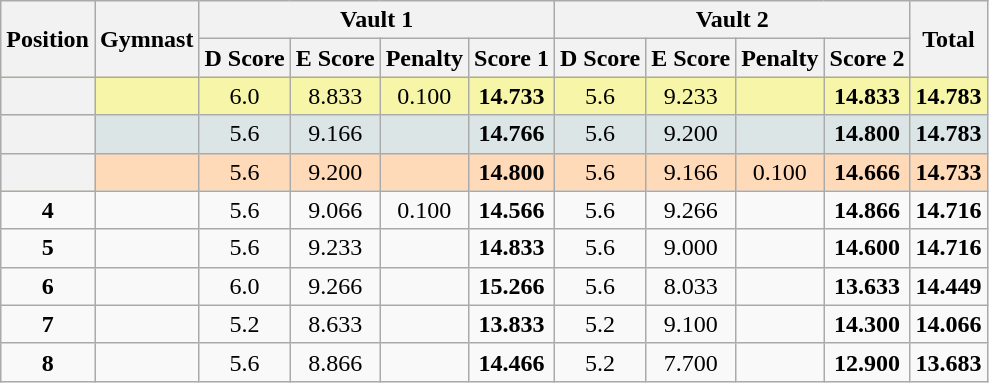<table style="text-align:center;" class="wikitable sortable">
<tr>
<th rowspan="2">Position</th>
<th rowspan="2">Gymnast</th>
<th colspan="4">Vault 1</th>
<th colspan="4">Vault 2</th>
<th rowspan="2">Total</th>
</tr>
<tr>
<th>D Score</th>
<th>E Score</th>
<th>Penalty</th>
<th>Score 1</th>
<th>D Score</th>
<th>E Score</th>
<th>Penalty</th>
<th>Score 2</th>
</tr>
<tr style="background:#F7F6A8;">
<th></th>
<td style="text-align:left;"></td>
<td>6.0</td>
<td>8.833</td>
<td>0.100</td>
<td><strong>14.733</strong></td>
<td>5.6</td>
<td>9.233</td>
<td></td>
<td><strong>14.833</strong></td>
<td><strong>14.783</strong></td>
</tr>
<tr style="background:#DCE5E5;">
<th></th>
<td style="text-align:left;"></td>
<td>5.6</td>
<td>9.166</td>
<td></td>
<td><strong>14.766</strong></td>
<td>5.6</td>
<td>9.200</td>
<td></td>
<td><strong>14.800</strong></td>
<td><strong>14.783</strong></td>
</tr>
<tr style="background:#FFDAB9;">
<th></th>
<td style="text-align:left;"></td>
<td>5.6</td>
<td>9.200</td>
<td></td>
<td><strong>14.800</strong></td>
<td>5.6</td>
<td>9.166</td>
<td>0.100</td>
<td><strong>14.666</strong></td>
<td><strong>14.733</strong></td>
</tr>
<tr>
<td style="text-align:center" scope="row"><strong>4</strong></td>
<td style="text-align:left;"></td>
<td>5.6</td>
<td>9.066</td>
<td>0.100</td>
<td><strong>14.566</strong></td>
<td>5.6</td>
<td>9.266</td>
<td></td>
<td><strong>14.866</strong></td>
<td><strong>14.716</strong></td>
</tr>
<tr>
<td style="text-align:center" scope="row"><strong>5</strong></td>
<td style="text-align:left;"></td>
<td>5.6</td>
<td>9.233</td>
<td></td>
<td><strong>14.833</strong></td>
<td>5.6</td>
<td>9.000</td>
<td></td>
<td><strong>14.600</strong></td>
<td><strong>14.716</strong></td>
</tr>
<tr>
<td style="text-align:center" scope="row"><strong>6</strong></td>
<td style="text-align:left;"></td>
<td>6.0</td>
<td>9.266</td>
<td></td>
<td><strong>15.266</strong></td>
<td>5.6</td>
<td>8.033</td>
<td></td>
<td><strong>13.633</strong></td>
<td><strong>14.449</strong></td>
</tr>
<tr>
<td style="text-align:center" scope="row"><strong>7</strong></td>
<td style="text-align:left;"></td>
<td>5.2</td>
<td>8.633</td>
<td></td>
<td><strong>13.833</strong></td>
<td>5.2</td>
<td>9.100</td>
<td></td>
<td><strong>14.300</strong></td>
<td><strong>14.066</strong></td>
</tr>
<tr>
<td style="text-align:center" scope="row"><strong>8</strong></td>
<td style="text-align:left;"></td>
<td>5.6</td>
<td>8.866</td>
<td></td>
<td><strong>14.466</strong></td>
<td>5.2</td>
<td>7.700</td>
<td></td>
<td><strong>12.900</strong></td>
<td><strong>13.683</strong></td>
</tr>
</table>
